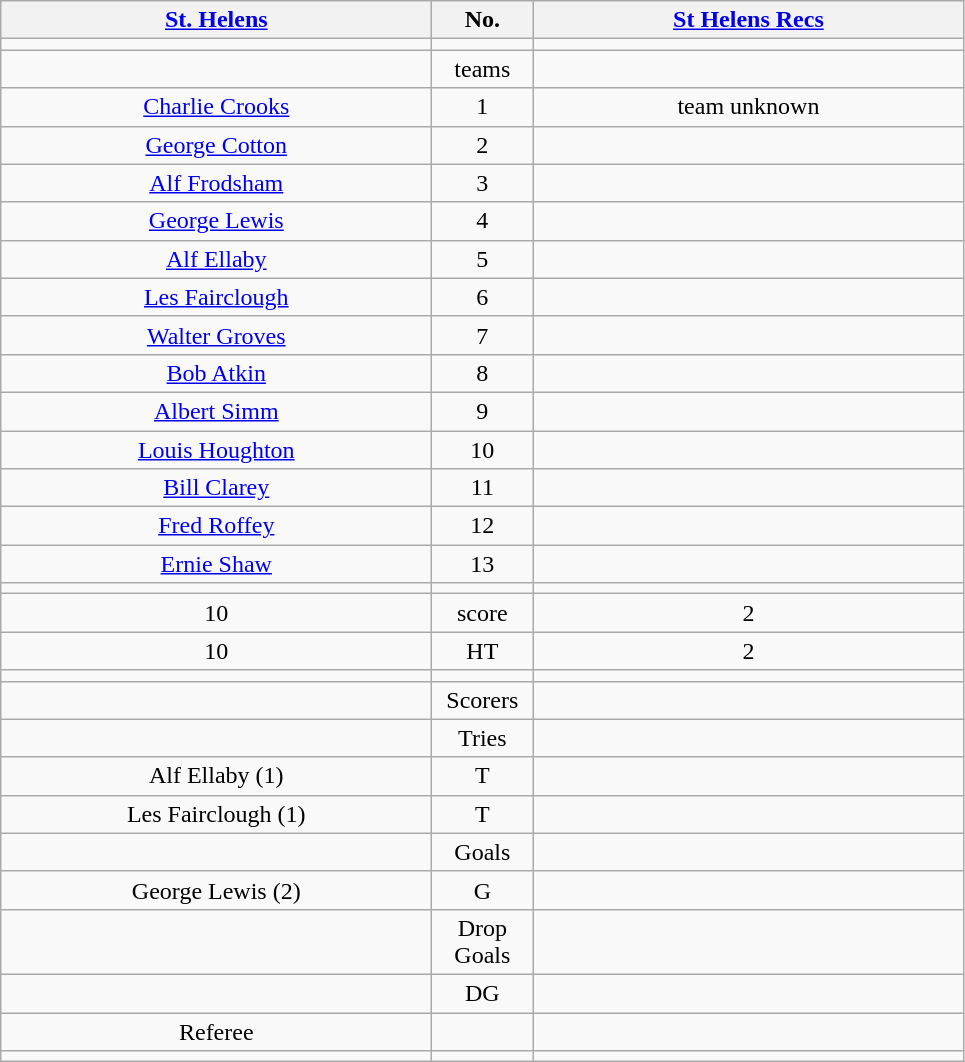<table class="wikitable" style="text-align:center;">
<tr>
<th width=280 abbr="St Helens"><a href='#'>St. Helens</a></th>
<th width=60 abbr="Number">No.</th>
<th width=280 abbr="St H Recs"><a href='#'>St Helens Recs</a></th>
</tr>
<tr>
<td></td>
<td></td>
<td></td>
</tr>
<tr>
<td></td>
<td>teams</td>
<td></td>
</tr>
<tr>
<td><a href='#'>Charlie Crooks</a></td>
<td>1</td>
<td>team unknown</td>
</tr>
<tr>
<td><a href='#'>George Cotton</a></td>
<td>2</td>
<td></td>
</tr>
<tr>
<td><a href='#'>Alf Frodsham</a></td>
<td>3</td>
<td></td>
</tr>
<tr>
<td><a href='#'>George Lewis</a></td>
<td>4</td>
<td></td>
</tr>
<tr>
<td><a href='#'>Alf Ellaby</a></td>
<td>5</td>
<td></td>
</tr>
<tr>
<td><a href='#'>Les Fairclough</a></td>
<td>6</td>
<td></td>
</tr>
<tr>
<td><a href='#'>Walter Groves</a></td>
<td>7</td>
<td></td>
</tr>
<tr>
<td><a href='#'>Bob Atkin</a></td>
<td>8</td>
<td></td>
</tr>
<tr>
<td><a href='#'>Albert Simm</a></td>
<td>9</td>
<td></td>
</tr>
<tr>
<td><a href='#'>Louis Houghton</a></td>
<td>10</td>
<td></td>
</tr>
<tr>
<td><a href='#'>Bill Clarey</a></td>
<td>11</td>
<td></td>
</tr>
<tr>
<td><a href='#'>Fred Roffey</a></td>
<td>12</td>
<td></td>
</tr>
<tr>
<td><a href='#'>Ernie Shaw</a></td>
<td>13</td>
<td></td>
</tr>
<tr>
<td></td>
<td></td>
<td></td>
</tr>
<tr>
<td>10</td>
<td>score</td>
<td>2</td>
</tr>
<tr>
<td>10</td>
<td>HT</td>
<td>2</td>
</tr>
<tr>
<td></td>
<td></td>
<td></td>
</tr>
<tr>
<td></td>
<td>Scorers</td>
<td></td>
</tr>
<tr>
<td></td>
<td>Tries</td>
<td></td>
</tr>
<tr>
<td>Alf Ellaby (1)</td>
<td>T</td>
<td></td>
</tr>
<tr>
<td>Les Fairclough (1)</td>
<td>T</td>
<td></td>
</tr>
<tr>
<td></td>
<td>Goals</td>
<td></td>
</tr>
<tr>
<td>George Lewis (2)</td>
<td>G</td>
<td></td>
</tr>
<tr>
<td></td>
<td>Drop Goals</td>
<td></td>
</tr>
<tr>
<td></td>
<td>DG</td>
<td></td>
</tr>
<tr>
<td>Referee</td>
<td></td>
<td ()></td>
</tr>
<tr>
<td></td>
<td></td>
<td></td>
</tr>
</table>
